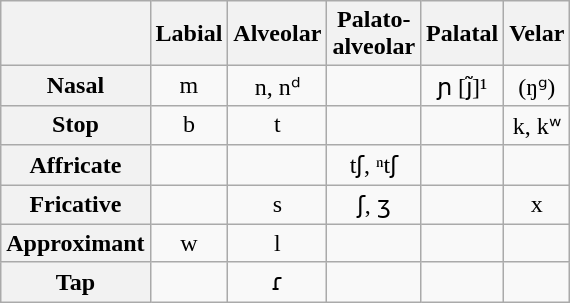<table class="wikitable" style="text-align:center">
<tr>
<th></th>
<th>Labial</th>
<th>Alveolar</th>
<th>Palato-<br>alveolar</th>
<th>Palatal</th>
<th>Velar</th>
</tr>
<tr>
<th>Nasal</th>
<td>m</td>
<td>n, nᵈ</td>
<td></td>
<td>ɲ [j̃]¹</td>
<td>(ŋᵍ)</td>
</tr>
<tr>
<th>Stop</th>
<td>b</td>
<td>t</td>
<td></td>
<td></td>
<td>k, kʷ</td>
</tr>
<tr>
<th>Affricate</th>
<td></td>
<td></td>
<td>tʃ, ⁿtʃ</td>
<td></td>
<td></td>
</tr>
<tr>
<th>Fricative</th>
<td></td>
<td>s</td>
<td>ʃ, ʒ</td>
<td></td>
<td>x</td>
</tr>
<tr>
<th>Approximant</th>
<td>w</td>
<td>l</td>
<td></td>
<td></td>
<td></td>
</tr>
<tr>
<th>Tap</th>
<td></td>
<td>ɾ</td>
<td></td>
<td></td>
<td></td>
</tr>
</table>
